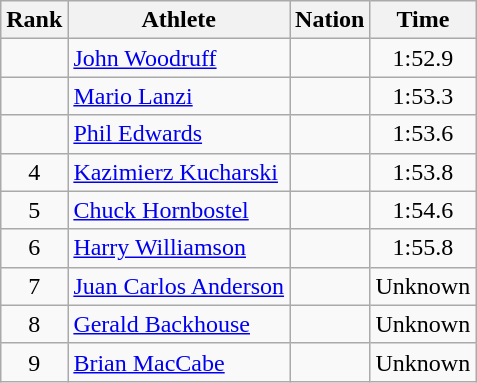<table class="wikitable sortable" style="text-align:center">
<tr>
<th>Rank</th>
<th>Athlete</th>
<th>Nation</th>
<th>Time</th>
</tr>
<tr>
<td></td>
<td align=left><a href='#'>John Woodruff</a></td>
<td align=left></td>
<td>1:52.9</td>
</tr>
<tr>
<td></td>
<td align=left><a href='#'>Mario Lanzi</a></td>
<td align=left></td>
<td>1:53.3</td>
</tr>
<tr>
<td></td>
<td align=left><a href='#'>Phil Edwards</a></td>
<td align=left></td>
<td>1:53.6</td>
</tr>
<tr>
<td>4</td>
<td align=left><a href='#'>Kazimierz Kucharski</a></td>
<td align=left></td>
<td>1:53.8</td>
</tr>
<tr>
<td>5</td>
<td align=left><a href='#'>Chuck Hornbostel</a></td>
<td align=left></td>
<td>1:54.6</td>
</tr>
<tr>
<td>6</td>
<td align=left><a href='#'>Harry Williamson</a></td>
<td align=left></td>
<td>1:55.8</td>
</tr>
<tr>
<td>7</td>
<td align=left><a href='#'>Juan Carlos Anderson</a></td>
<td align=left></td>
<td data-sort-value=2:00.0>Unknown</td>
</tr>
<tr>
<td>8</td>
<td align=left><a href='#'>Gerald Backhouse</a></td>
<td align=left></td>
<td data-sort-value=3:00.0>Unknown</td>
</tr>
<tr>
<td>9</td>
<td align=left><a href='#'>Brian MacCabe</a></td>
<td align=left></td>
<td data-sort-value=4:00.0>Unknown</td>
</tr>
</table>
